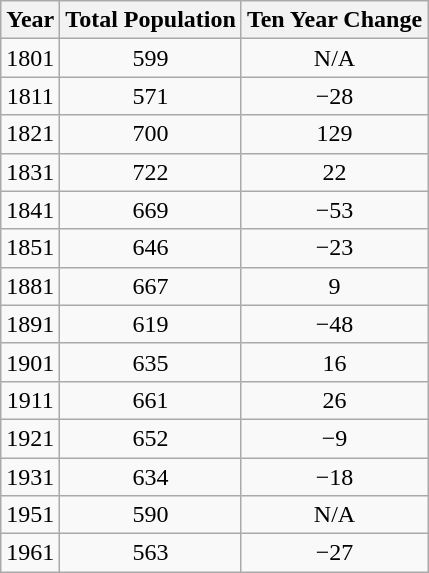<table class="wikitable">
<tr>
<th style="text-align:center;">Year</th>
<th style="text-align:center;">Total Population</th>
<th style="text-align:center;">Ten Year Change</th>
</tr>
<tr style="text-align:center;">
<td>1801</td>
<td>599</td>
<td>N/A</td>
</tr>
<tr style="text-align:center;">
<td>1811</td>
<td>571</td>
<td>−28</td>
</tr>
<tr style="text-align:center;">
<td>1821</td>
<td>700</td>
<td>129</td>
</tr>
<tr style="text-align:center;">
<td>1831</td>
<td>722</td>
<td>22</td>
</tr>
<tr style="text-align:center;">
<td>1841</td>
<td>669</td>
<td>−53</td>
</tr>
<tr style="text-align:center;">
<td>1851</td>
<td>646</td>
<td>−23</td>
</tr>
<tr style="text-align:center;">
<td>1881</td>
<td>667</td>
<td>9</td>
</tr>
<tr style="text-align:center;">
<td>1891</td>
<td>619</td>
<td>−48</td>
</tr>
<tr style="text-align:center;">
<td>1901</td>
<td>635</td>
<td>16</td>
</tr>
<tr style="text-align:center;">
<td>1911</td>
<td>661</td>
<td>26</td>
</tr>
<tr style="text-align:center;">
<td>1921</td>
<td>652</td>
<td>−9</td>
</tr>
<tr style="text-align:center;">
<td>1931</td>
<td>634</td>
<td>−18</td>
</tr>
<tr style="text-align:center;">
<td>1951</td>
<td>590</td>
<td>N/A</td>
</tr>
<tr style="text-align:center;">
<td>1961</td>
<td>563</td>
<td>−27</td>
</tr>
</table>
